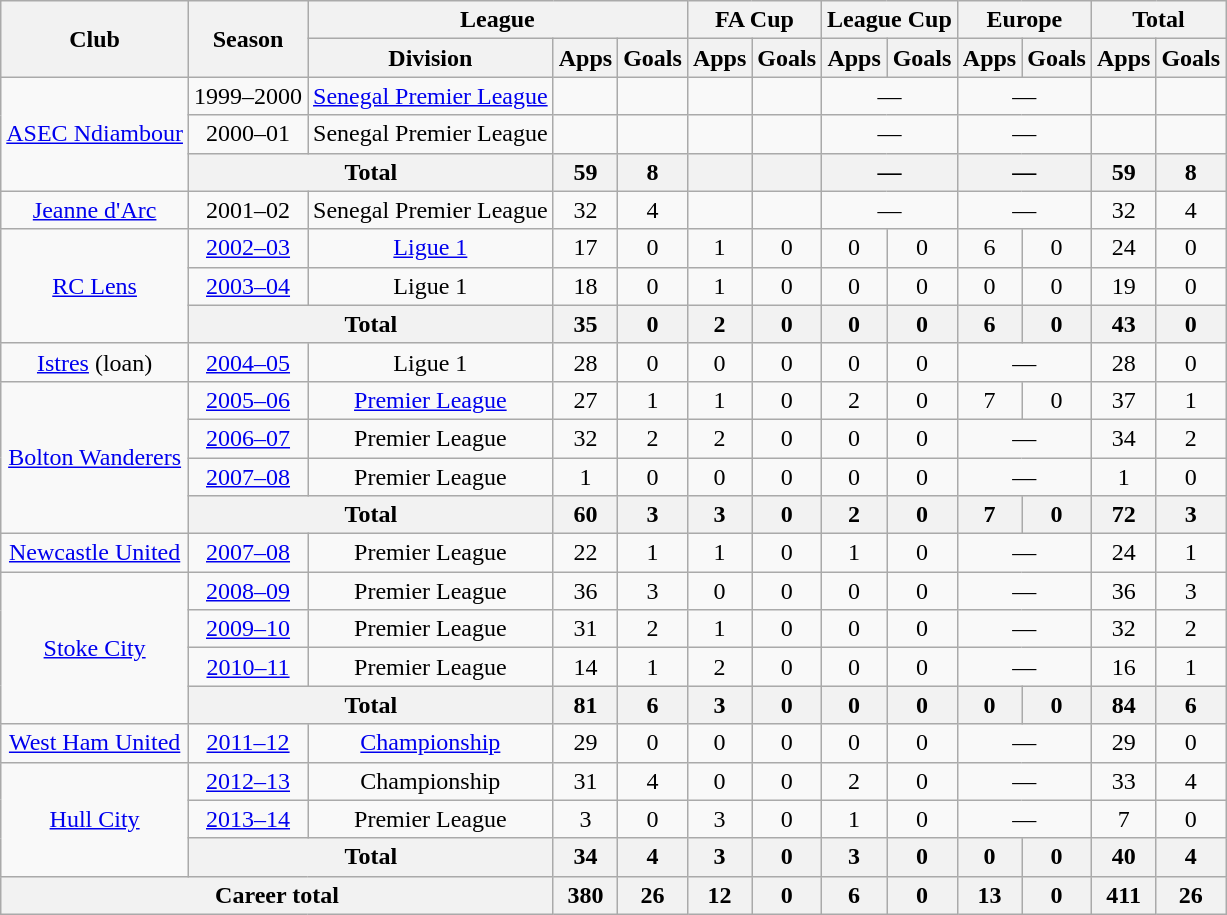<table class="wikitable" style="text-align: center;">
<tr>
<th rowspan="2">Club</th>
<th rowspan="2">Season</th>
<th colspan="3">League</th>
<th colspan="2">FA Cup</th>
<th colspan="2">League Cup</th>
<th colspan="2">Europe</th>
<th colspan="2">Total</th>
</tr>
<tr>
<th>Division</th>
<th>Apps</th>
<th>Goals</th>
<th>Apps</th>
<th>Goals</th>
<th>Apps</th>
<th>Goals</th>
<th>Apps</th>
<th>Goals</th>
<th>Apps</th>
<th>Goals</th>
</tr>
<tr>
<td rowspan="3"><a href='#'>ASEC Ndiambour</a></td>
<td>1999–2000</td>
<td><a href='#'>Senegal Premier League</a></td>
<td></td>
<td></td>
<td></td>
<td></td>
<td colspan="2">—</td>
<td colspan="2">—</td>
<td></td>
<td></td>
</tr>
<tr>
<td>2000–01</td>
<td>Senegal Premier League</td>
<td></td>
<td></td>
<td></td>
<td></td>
<td colspan="2">—</td>
<td colspan="2">—</td>
<td></td>
<td></td>
</tr>
<tr>
<th colspan="2">Total</th>
<th>59</th>
<th>8</th>
<th></th>
<th></th>
<th colspan="2">—</th>
<th colspan="2">—</th>
<th>59</th>
<th>8</th>
</tr>
<tr>
<td><a href='#'>Jeanne d'Arc</a></td>
<td>2001–02</td>
<td>Senegal Premier League</td>
<td>32</td>
<td>4</td>
<td></td>
<td></td>
<td colspan="2">—</td>
<td colspan="2">—</td>
<td>32</td>
<td>4</td>
</tr>
<tr>
<td rowspan="3"><a href='#'>RC Lens</a></td>
<td><a href='#'>2002–03</a></td>
<td><a href='#'>Ligue 1</a></td>
<td>17</td>
<td>0</td>
<td>1</td>
<td>0</td>
<td>0</td>
<td>0</td>
<td>6</td>
<td>0</td>
<td>24</td>
<td>0</td>
</tr>
<tr>
<td><a href='#'>2003–04</a></td>
<td>Ligue 1</td>
<td>18</td>
<td>0</td>
<td>1</td>
<td>0</td>
<td>0</td>
<td>0</td>
<td>0</td>
<td>0</td>
<td>19</td>
<td>0</td>
</tr>
<tr>
<th colspan="2">Total</th>
<th>35</th>
<th>0</th>
<th>2</th>
<th>0</th>
<th>0</th>
<th>0</th>
<th>6</th>
<th>0</th>
<th>43</th>
<th>0</th>
</tr>
<tr>
<td><a href='#'>Istres</a> (loan)</td>
<td><a href='#'>2004–05</a></td>
<td>Ligue 1</td>
<td>28</td>
<td>0</td>
<td>0</td>
<td>0</td>
<td>0</td>
<td>0</td>
<td colspan="2">—</td>
<td>28</td>
<td>0</td>
</tr>
<tr>
<td rowspan="4"><a href='#'>Bolton Wanderers</a></td>
<td><a href='#'>2005–06</a></td>
<td><a href='#'>Premier League</a></td>
<td>27</td>
<td>1</td>
<td>1</td>
<td>0</td>
<td>2</td>
<td>0</td>
<td>7</td>
<td>0</td>
<td>37</td>
<td>1</td>
</tr>
<tr>
<td><a href='#'>2006–07</a></td>
<td>Premier League</td>
<td>32</td>
<td>2</td>
<td>2</td>
<td>0</td>
<td>0</td>
<td>0</td>
<td colspan="2">—</td>
<td>34</td>
<td>2</td>
</tr>
<tr>
<td><a href='#'>2007–08</a></td>
<td>Premier League</td>
<td>1</td>
<td>0</td>
<td>0</td>
<td>0</td>
<td>0</td>
<td>0</td>
<td colspan="2">—</td>
<td>1</td>
<td>0</td>
</tr>
<tr>
<th colspan="2">Total</th>
<th>60</th>
<th>3</th>
<th>3</th>
<th>0</th>
<th>2</th>
<th>0</th>
<th>7</th>
<th>0</th>
<th>72</th>
<th>3</th>
</tr>
<tr>
<td><a href='#'>Newcastle United</a></td>
<td><a href='#'>2007–08</a></td>
<td>Premier League</td>
<td>22</td>
<td>1</td>
<td>1</td>
<td>0</td>
<td>1</td>
<td>0</td>
<td colspan="2">—</td>
<td>24</td>
<td>1</td>
</tr>
<tr>
<td rowspan="4"><a href='#'>Stoke City</a></td>
<td><a href='#'>2008–09</a></td>
<td>Premier League</td>
<td>36</td>
<td>3</td>
<td>0</td>
<td>0</td>
<td>0</td>
<td>0</td>
<td colspan="2">—</td>
<td>36</td>
<td>3</td>
</tr>
<tr>
<td><a href='#'>2009–10</a></td>
<td>Premier League</td>
<td>31</td>
<td>2</td>
<td>1</td>
<td>0</td>
<td>0</td>
<td>0</td>
<td colspan="2">—</td>
<td>32</td>
<td>2</td>
</tr>
<tr>
<td><a href='#'>2010–11</a></td>
<td>Premier League</td>
<td>14</td>
<td>1</td>
<td>2</td>
<td>0</td>
<td>0</td>
<td>0</td>
<td colspan="2">—</td>
<td>16</td>
<td>1</td>
</tr>
<tr>
<th colspan="2">Total</th>
<th>81</th>
<th>6</th>
<th>3</th>
<th>0</th>
<th>0</th>
<th>0</th>
<th>0</th>
<th>0</th>
<th>84</th>
<th>6</th>
</tr>
<tr>
<td><a href='#'>West Ham United</a></td>
<td><a href='#'>2011–12</a></td>
<td><a href='#'>Championship</a></td>
<td>29</td>
<td>0</td>
<td>0</td>
<td>0</td>
<td>0</td>
<td>0</td>
<td colspan="2">—</td>
<td>29</td>
<td>0</td>
</tr>
<tr>
<td rowspan="3"><a href='#'>Hull City</a></td>
<td><a href='#'>2012–13</a></td>
<td>Championship</td>
<td>31</td>
<td>4</td>
<td>0</td>
<td>0</td>
<td>2</td>
<td>0</td>
<td colspan="2">—</td>
<td>33</td>
<td>4</td>
</tr>
<tr>
<td><a href='#'>2013–14</a></td>
<td>Premier League</td>
<td>3</td>
<td>0</td>
<td>3</td>
<td>0</td>
<td>1</td>
<td>0</td>
<td colspan="2">—</td>
<td>7</td>
<td>0</td>
</tr>
<tr>
<th colspan="2">Total</th>
<th>34</th>
<th>4</th>
<th>3</th>
<th>0</th>
<th>3</th>
<th>0</th>
<th>0</th>
<th>0</th>
<th>40</th>
<th>4</th>
</tr>
<tr>
<th colspan="3">Career total</th>
<th>380</th>
<th>26</th>
<th>12</th>
<th>0</th>
<th>6</th>
<th>0</th>
<th>13</th>
<th>0</th>
<th>411</th>
<th>26</th>
</tr>
</table>
